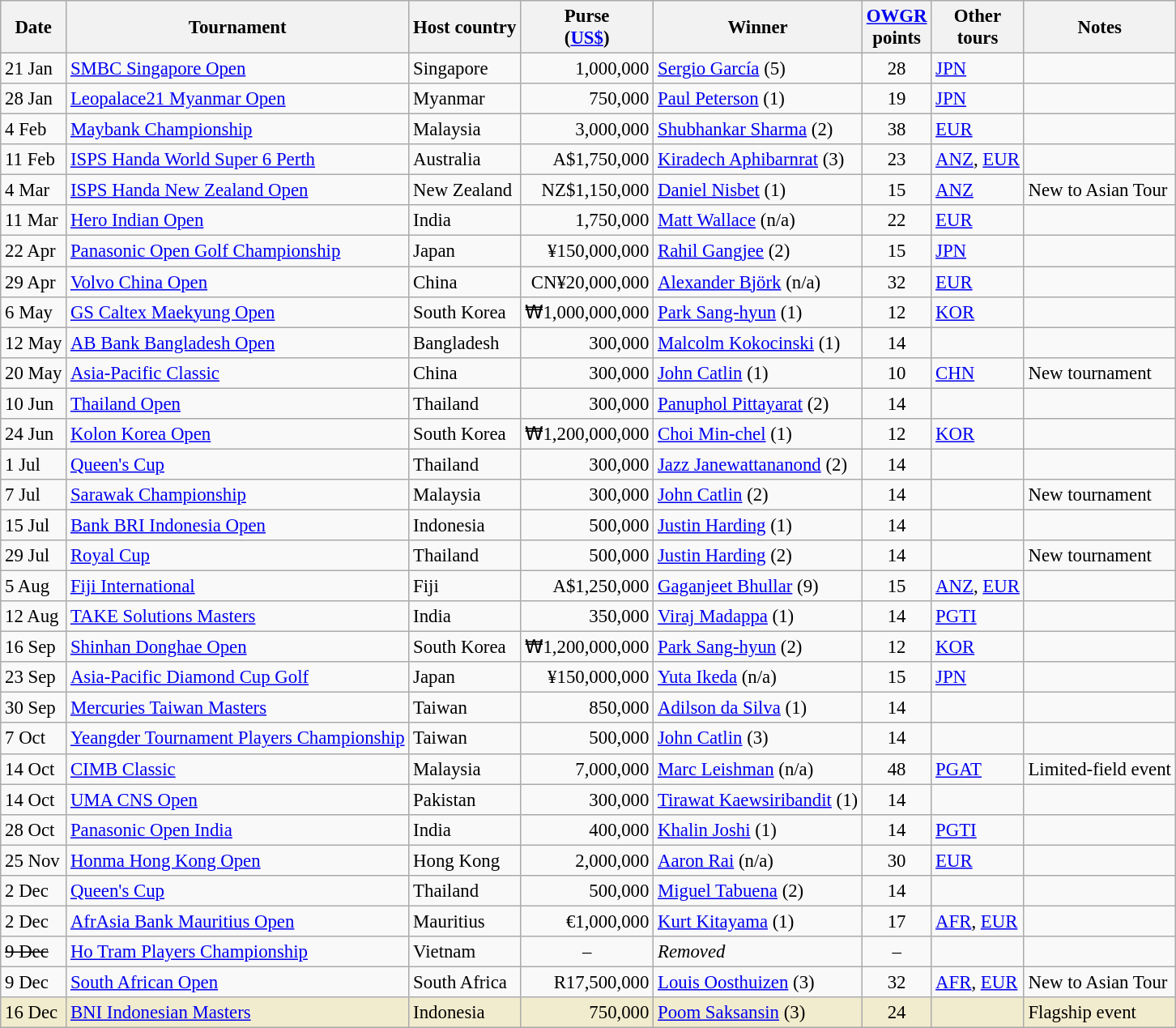<table class="wikitable" style="font-size:95%">
<tr>
<th>Date</th>
<th>Tournament</th>
<th>Host country</th>
<th>Purse<br>(<a href='#'>US$</a>)</th>
<th>Winner</th>
<th><a href='#'>OWGR</a><br>points</th>
<th>Other<br>tours</th>
<th>Notes</th>
</tr>
<tr>
<td>21 Jan</td>
<td><a href='#'>SMBC Singapore Open</a></td>
<td>Singapore</td>
<td align=right>1,000,000</td>
<td> <a href='#'>Sergio García</a> (5)</td>
<td align=center>28</td>
<td><a href='#'>JPN</a></td>
<td></td>
</tr>
<tr>
<td>28 Jan</td>
<td><a href='#'>Leopalace21 Myanmar Open</a></td>
<td>Myanmar</td>
<td align=right>750,000</td>
<td> <a href='#'>Paul Peterson</a> (1)</td>
<td align=center>19</td>
<td><a href='#'>JPN</a></td>
<td></td>
</tr>
<tr>
<td>4 Feb</td>
<td><a href='#'>Maybank Championship</a></td>
<td>Malaysia</td>
<td align=right>3,000,000</td>
<td> <a href='#'>Shubhankar Sharma</a> (2)</td>
<td align=center>38</td>
<td><a href='#'>EUR</a></td>
<td></td>
</tr>
<tr>
<td>11 Feb</td>
<td><a href='#'>ISPS Handa World Super 6 Perth</a></td>
<td>Australia</td>
<td align=right>A$1,750,000</td>
<td> <a href='#'>Kiradech Aphibarnrat</a> (3)</td>
<td align=center>23</td>
<td><a href='#'>ANZ</a>, <a href='#'>EUR</a></td>
<td></td>
</tr>
<tr>
<td>4 Mar</td>
<td><a href='#'>ISPS Handa New Zealand Open</a></td>
<td>New Zealand</td>
<td align=right>NZ$1,150,000</td>
<td> <a href='#'>Daniel Nisbet</a> (1)</td>
<td align=center>15</td>
<td><a href='#'>ANZ</a></td>
<td>New to Asian Tour</td>
</tr>
<tr>
<td>11 Mar</td>
<td><a href='#'>Hero Indian Open</a></td>
<td>India</td>
<td align=right>1,750,000</td>
<td> <a href='#'>Matt Wallace</a> (n/a)</td>
<td align=center>22</td>
<td><a href='#'>EUR</a></td>
<td></td>
</tr>
<tr>
<td>22 Apr</td>
<td><a href='#'>Panasonic Open Golf Championship</a></td>
<td>Japan</td>
<td align=right>¥150,000,000</td>
<td> <a href='#'>Rahil Gangjee</a> (2)</td>
<td align=center>15</td>
<td><a href='#'>JPN</a></td>
<td></td>
</tr>
<tr>
<td>29 Apr</td>
<td><a href='#'>Volvo China Open</a></td>
<td>China</td>
<td align=right>CN¥20,000,000</td>
<td> <a href='#'>Alexander Björk</a> (n/a)</td>
<td align=center>32</td>
<td><a href='#'>EUR</a></td>
<td></td>
</tr>
<tr>
<td>6 May</td>
<td><a href='#'>GS Caltex Maekyung Open</a></td>
<td>South Korea</td>
<td align=right>₩1,000,000,000</td>
<td> <a href='#'>Park Sang-hyun</a> (1)</td>
<td align=center>12</td>
<td><a href='#'>KOR</a></td>
<td></td>
</tr>
<tr>
<td>12 May</td>
<td><a href='#'>AB Bank Bangladesh Open</a></td>
<td>Bangladesh</td>
<td align=right>300,000</td>
<td> <a href='#'>Malcolm Kokocinski</a> (1)</td>
<td align=center>14</td>
<td></td>
<td></td>
</tr>
<tr>
<td>20 May</td>
<td><a href='#'>Asia-Pacific Classic</a></td>
<td>China</td>
<td align=right>300,000</td>
<td> <a href='#'>John Catlin</a> (1)</td>
<td align=center>10</td>
<td><a href='#'>CHN</a></td>
<td>New tournament</td>
</tr>
<tr>
<td>10 Jun</td>
<td><a href='#'>Thailand Open</a></td>
<td>Thailand</td>
<td align=right>300,000</td>
<td> <a href='#'>Panuphol Pittayarat</a> (2)</td>
<td align=center>14</td>
<td></td>
<td></td>
</tr>
<tr>
<td>24 Jun</td>
<td><a href='#'>Kolon Korea Open</a></td>
<td>South Korea</td>
<td align=right>₩1,200,000,000</td>
<td> <a href='#'>Choi Min-chel</a> (1)</td>
<td align=center>12</td>
<td><a href='#'>KOR</a></td>
<td></td>
</tr>
<tr>
<td>1 Jul</td>
<td><a href='#'>Queen's Cup</a></td>
<td>Thailand</td>
<td align=right>300,000</td>
<td> <a href='#'>Jazz Janewattananond</a> (2)</td>
<td align=center>14</td>
<td></td>
<td></td>
</tr>
<tr>
<td>7 Jul</td>
<td><a href='#'>Sarawak Championship</a></td>
<td>Malaysia</td>
<td align=right>300,000</td>
<td> <a href='#'>John Catlin</a> (2)</td>
<td align=center>14</td>
<td></td>
<td>New tournament</td>
</tr>
<tr>
<td>15 Jul</td>
<td><a href='#'>Bank BRI Indonesia Open</a></td>
<td>Indonesia</td>
<td align=right>500,000</td>
<td> <a href='#'>Justin Harding</a> (1)</td>
<td align=center>14</td>
<td></td>
<td></td>
</tr>
<tr>
<td>29 Jul</td>
<td><a href='#'>Royal Cup</a></td>
<td>Thailand</td>
<td align=right>500,000</td>
<td> <a href='#'>Justin Harding</a> (2)</td>
<td align=center>14</td>
<td></td>
<td>New tournament</td>
</tr>
<tr>
<td>5 Aug</td>
<td><a href='#'>Fiji International</a></td>
<td>Fiji</td>
<td align=right>A$1,250,000</td>
<td> <a href='#'>Gaganjeet Bhullar</a> (9)</td>
<td align=center>15</td>
<td><a href='#'>ANZ</a>, <a href='#'>EUR</a></td>
<td></td>
</tr>
<tr>
<td>12 Aug</td>
<td><a href='#'>TAKE Solutions Masters</a></td>
<td>India</td>
<td align=right>350,000</td>
<td> <a href='#'>Viraj Madappa</a> (1)</td>
<td align=center>14</td>
<td><a href='#'>PGTI</a></td>
<td></td>
</tr>
<tr>
<td>16 Sep</td>
<td><a href='#'>Shinhan Donghae Open</a></td>
<td>South Korea</td>
<td align=right>₩1,200,000,000</td>
<td> <a href='#'>Park Sang-hyun</a> (2)</td>
<td align=center>12</td>
<td><a href='#'>KOR</a></td>
<td></td>
</tr>
<tr>
<td>23 Sep</td>
<td><a href='#'>Asia-Pacific Diamond Cup Golf</a></td>
<td>Japan</td>
<td align=right>¥150,000,000</td>
<td> <a href='#'>Yuta Ikeda</a> (n/a)</td>
<td align=center>15</td>
<td><a href='#'>JPN</a></td>
<td></td>
</tr>
<tr>
<td>30 Sep</td>
<td><a href='#'>Mercuries Taiwan Masters</a></td>
<td>Taiwan</td>
<td align=right>850,000</td>
<td> <a href='#'>Adilson da Silva</a> (1)</td>
<td align=center>14</td>
<td></td>
<td></td>
</tr>
<tr>
<td>7 Oct</td>
<td><a href='#'>Yeangder Tournament Players Championship</a></td>
<td>Taiwan</td>
<td align=right>500,000</td>
<td> <a href='#'>John Catlin</a> (3)</td>
<td align=center>14</td>
<td></td>
<td></td>
</tr>
<tr>
<td>14 Oct</td>
<td><a href='#'>CIMB Classic</a></td>
<td>Malaysia</td>
<td align=right>7,000,000</td>
<td> <a href='#'>Marc Leishman</a> (n/a)</td>
<td align=center>48</td>
<td><a href='#'>PGAT</a></td>
<td>Limited-field event</td>
</tr>
<tr>
<td>14 Oct</td>
<td><a href='#'>UMA CNS Open</a></td>
<td>Pakistan</td>
<td align=right>300,000</td>
<td> <a href='#'>Tirawat Kaewsiribandit</a> (1)</td>
<td align=center>14</td>
<td></td>
<td></td>
</tr>
<tr>
<td>28 Oct</td>
<td><a href='#'>Panasonic Open India</a></td>
<td>India</td>
<td align=right>400,000</td>
<td> <a href='#'>Khalin Joshi</a> (1)</td>
<td align=center>14</td>
<td><a href='#'>PGTI</a></td>
<td></td>
</tr>
<tr>
<td>25 Nov</td>
<td><a href='#'>Honma Hong Kong Open</a></td>
<td>Hong Kong</td>
<td align=right>2,000,000</td>
<td> <a href='#'>Aaron Rai</a> (n/a)</td>
<td align=center>30</td>
<td><a href='#'>EUR</a></td>
<td></td>
</tr>
<tr>
<td>2 Dec</td>
<td><a href='#'>Queen's Cup</a></td>
<td>Thailand</td>
<td align=right>500,000</td>
<td> <a href='#'>Miguel Tabuena</a> (2)</td>
<td align=center>14</td>
<td></td>
<td></td>
</tr>
<tr>
<td>2 Dec</td>
<td><a href='#'>AfrAsia Bank Mauritius Open</a></td>
<td>Mauritius</td>
<td align=right>€1,000,000</td>
<td> <a href='#'>Kurt Kitayama</a> (1)</td>
<td align=center>17</td>
<td><a href='#'>AFR</a>, <a href='#'>EUR</a></td>
<td></td>
</tr>
<tr>
<td><s>9 Dec</s></td>
<td><a href='#'>Ho Tram Players Championship</a></td>
<td>Vietnam</td>
<td align=center>–</td>
<td><em>Removed</em></td>
<td align=center>–</td>
<td></td>
<td></td>
</tr>
<tr>
<td>9 Dec</td>
<td><a href='#'>South African Open</a></td>
<td>South Africa</td>
<td align=right>R17,500,000</td>
<td> <a href='#'>Louis Oosthuizen</a> (3)</td>
<td align=center>32</td>
<td><a href='#'>AFR</a>, <a href='#'>EUR</a></td>
<td>New to Asian Tour</td>
</tr>
<tr style="background:#f2ecce;">
<td>16 Dec</td>
<td><a href='#'>BNI Indonesian Masters</a></td>
<td>Indonesia</td>
<td align=right>750,000</td>
<td> <a href='#'>Poom Saksansin</a> (3)</td>
<td align=center>24</td>
<td></td>
<td>Flagship event</td>
</tr>
</table>
